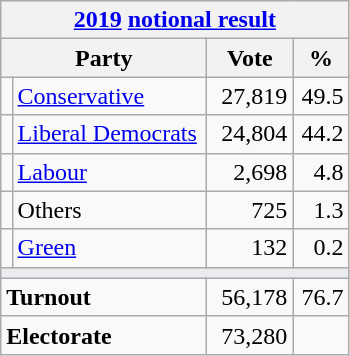<table class="wikitable">
<tr>
<th colspan="4"><a href='#'>2019</a> <a href='#'>notional result</a></th>
</tr>
<tr>
<th bgcolor="#DDDDFF" width="130px" colspan="2">Party</th>
<th bgcolor="#DDDDFF" width="50px">Vote</th>
<th bgcolor="#DDDDFF" width="30px">%</th>
</tr>
<tr>
<td></td>
<td><a href='#'>Conservative</a></td>
<td align=right>27,819</td>
<td align=right>49.5</td>
</tr>
<tr>
<td></td>
<td><a href='#'>Liberal Democrats</a></td>
<td align=right>24,804</td>
<td align=right>44.2</td>
</tr>
<tr>
<td></td>
<td><a href='#'>Labour</a></td>
<td align=right>2,698</td>
<td align=right>4.8</td>
</tr>
<tr>
<td></td>
<td>Others</td>
<td align=right>725</td>
<td align=right>1.3</td>
</tr>
<tr>
<td></td>
<td><a href='#'>Green</a></td>
<td align=right>132</td>
<td align=right>0.2</td>
</tr>
<tr>
<td colspan="4" bgcolor="#EAECF0"></td>
</tr>
<tr>
<td colspan="2"><strong>Turnout</strong></td>
<td align=right>56,178</td>
<td align=right>76.7</td>
</tr>
<tr>
<td colspan="2"><strong>Electorate</strong></td>
<td align=right>73,280</td>
</tr>
</table>
